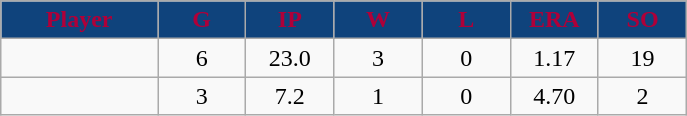<table class="wikitable sortable">
<tr>
<th style="background:#0f437c; color:#af0039; width:16%;">Player</th>
<th style="background:#0f437c; color:#af0039; width:9%;">G</th>
<th style="background:#0f437c; color:#af0039; width:9%;">IP</th>
<th style="background:#0f437c; color:#af0039; width:9%;">W</th>
<th style="background:#0f437c; color:#af0039; width:9%;">L</th>
<th style="background:#0f437c; color:#af0039; width:9%;">ERA</th>
<th style="background:#0f437c; color:#af0039; width:9%;">SO</th>
</tr>
<tr style="text-align:center;">
<td></td>
<td>6</td>
<td>23.0</td>
<td>3</td>
<td>0</td>
<td>1.17</td>
<td>19</td>
</tr>
<tr style="text-align:center;">
<td></td>
<td>3</td>
<td>7.2</td>
<td>1</td>
<td>0</td>
<td>4.70</td>
<td>2</td>
</tr>
</table>
